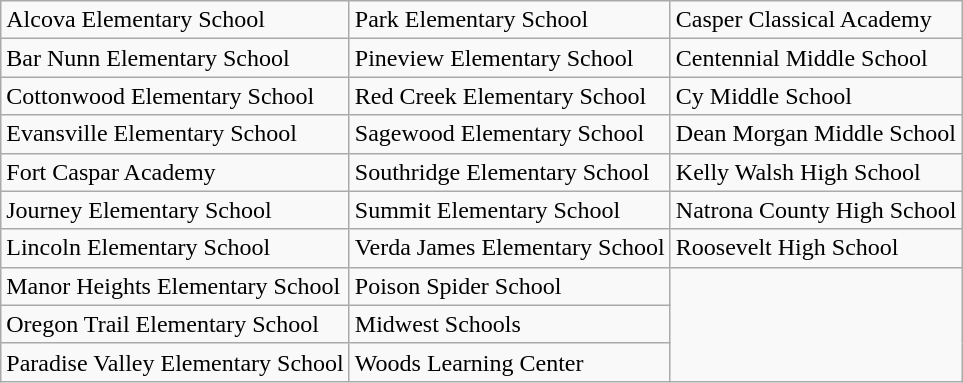<table class="wikitable">
<tr>
<td>Alcova Elementary School</td>
<td>Park Elementary School</td>
<td>Casper Classical Academy</td>
</tr>
<tr>
<td>Bar Nunn Elementary School</td>
<td>Pineview Elementary School</td>
<td>Centennial Middle School</td>
</tr>
<tr>
<td>Cottonwood Elementary School</td>
<td>Red Creek Elementary School</td>
<td>Cy Middle School</td>
</tr>
<tr>
<td>Evansville Elementary School</td>
<td>Sagewood Elementary School</td>
<td>Dean Morgan Middle School</td>
</tr>
<tr>
<td>Fort Caspar Academy</td>
<td>Southridge Elementary School</td>
<td>Kelly Walsh High School</td>
</tr>
<tr>
<td>Journey Elementary School</td>
<td>Summit Elementary School</td>
<td>Natrona County High School</td>
</tr>
<tr>
<td>Lincoln Elementary School</td>
<td>Verda James Elementary School</td>
<td>Roosevelt High School</td>
</tr>
<tr>
<td>Manor Heights Elementary School</td>
<td>Poison Spider School</td>
<td rowspan="3"></td>
</tr>
<tr>
<td>Oregon Trail Elementary School</td>
<td>Midwest Schools</td>
</tr>
<tr>
<td>Paradise Valley Elementary School</td>
<td>Woods Learning Center</td>
</tr>
</table>
